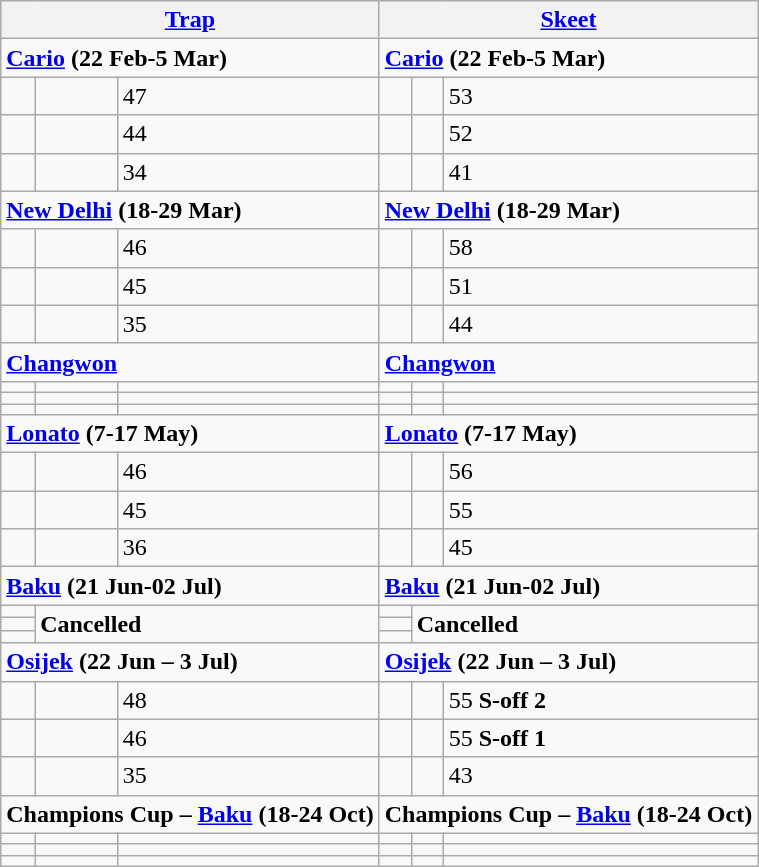<table class="wikitable">
<tr>
<th colspan="3"><a href='#'>Trap</a></th>
<th colspan="3"><a href='#'>Skeet</a></th>
</tr>
<tr>
<td colspan="3"><strong><a href='#'>Cario</a> </strong> <strong>(22 Feb-5 Mar)</strong></td>
<td colspan="3"><strong><a href='#'>Cario</a> </strong> <strong>(22 Feb-5 Mar)</strong></td>
</tr>
<tr>
<td></td>
<td></td>
<td>47</td>
<td></td>
<td></td>
<td>53</td>
</tr>
<tr>
<td></td>
<td></td>
<td>44</td>
<td></td>
<td></td>
<td>52</td>
</tr>
<tr>
<td></td>
<td></td>
<td>34</td>
<td></td>
<td></td>
<td>41</td>
</tr>
<tr>
<td colspan="3"><strong><a href='#'>New Delhi</a></strong> <strong> (18-29 Mar)</strong></td>
<td colspan="3"><strong><a href='#'>New Delhi</a></strong> <strong> (18-29 Mar)</strong></td>
</tr>
<tr>
<td></td>
<td></td>
<td>46</td>
<td></td>
<td></td>
<td>58</td>
</tr>
<tr>
<td></td>
<td></td>
<td>45</td>
<td></td>
<td></td>
<td>51</td>
</tr>
<tr>
<td></td>
<td></td>
<td>35</td>
<td></td>
<td></td>
<td>44</td>
</tr>
<tr>
<td colspan="3"><strong><a href='#'>Changwon</a></strong> <strong></strong></td>
<td colspan="3"><strong><a href='#'>Changwon</a></strong> <strong></strong></td>
</tr>
<tr>
<td></td>
<td></td>
<td></td>
<td></td>
<td></td>
<td></td>
</tr>
<tr>
<td></td>
<td></td>
<td></td>
<td></td>
<td></td>
<td></td>
</tr>
<tr>
<td></td>
<td></td>
<td></td>
<td></td>
<td></td>
<td></td>
</tr>
<tr>
<td colspan="3"><strong><a href='#'>Lonato</a></strong> <strong> (7-17 May)</strong></td>
<td colspan="3"><strong><a href='#'>Lonato</a></strong> <strong> (7-17 May)</strong></td>
</tr>
<tr>
<td></td>
<td></td>
<td>46</td>
<td></td>
<td></td>
<td>56</td>
</tr>
<tr>
<td></td>
<td></td>
<td>45</td>
<td></td>
<td></td>
<td>55</td>
</tr>
<tr>
<td></td>
<td></td>
<td>36</td>
<td></td>
<td></td>
<td>45</td>
</tr>
<tr>
<td colspan="3"><strong><a href='#'>Baku</a>  (21 Jun-02 Jul)</strong></td>
<td colspan="3"><strong><a href='#'>Baku</a>  (21 Jun-02 Jul)</strong></td>
</tr>
<tr>
<td></td>
<td colspan="2" rowspan="3"><strong>Cancelled</strong></td>
<td></td>
<td colspan="2" rowspan="3"><strong>Cancelled</strong></td>
</tr>
<tr>
<td></td>
<td></td>
</tr>
<tr>
<td></td>
<td></td>
</tr>
<tr>
<td colspan="3"><strong><a href='#'>Osijek</a>  (22 Jun – 3 Jul) </strong></td>
<td colspan="3"><strong><a href='#'>Osijek</a>  (22 Jun – 3 Jul) </strong></td>
</tr>
<tr>
<td></td>
<td></td>
<td>48</td>
<td></td>
<td></td>
<td>55 <strong>S-off 2</strong></td>
</tr>
<tr>
<td></td>
<td></td>
<td>46</td>
<td></td>
<td></td>
<td>55 <strong>S-off 1</strong></td>
</tr>
<tr>
<td></td>
<td></td>
<td>35</td>
<td></td>
<td></td>
<td>43</td>
</tr>
<tr>
<td colspan="3"><strong>Champions Cup – <a href='#'>Baku</a>  (18-24 Oct)</strong></td>
<td colspan="3"><strong>Champions Cup – <a href='#'>Baku</a>  (18-24 Oct)</strong></td>
</tr>
<tr>
<td></td>
<td></td>
<td></td>
<td></td>
<td></td>
<td></td>
</tr>
<tr>
<td></td>
<td></td>
<td></td>
<td></td>
<td></td>
<td></td>
</tr>
<tr>
<td></td>
<td></td>
<td></td>
<td></td>
<td></td>
<td></td>
</tr>
</table>
